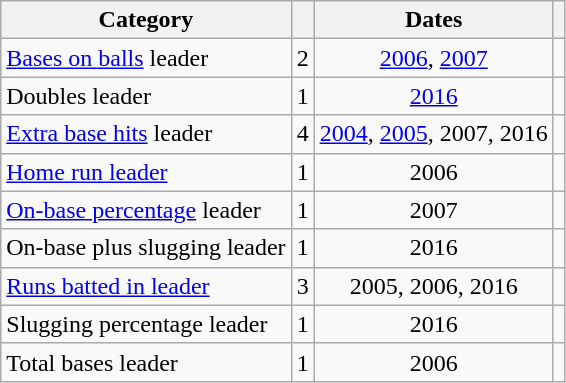<table class="wikitable" margin: 5px; text-align: center;>
<tr>
<th>Category</th>
<th></th>
<th>Dates</th>
<th></th>
</tr>
<tr>
<td><a href='#'>Bases on balls</a> leader</td>
<td align="center">2</td>
<td align="center"><a href='#'>2006</a>, <a href='#'>2007</a></td>
<td></td>
</tr>
<tr>
<td>Doubles leader</td>
<td align="center">1</td>
<td align="center"><a href='#'>2016</a></td>
<td></td>
</tr>
<tr>
<td><a href='#'>Extra base hits</a> leader</td>
<td align="center">4</td>
<td align="center"><a href='#'>2004</a>, <a href='#'>2005</a>, 2007, 2016</td>
<td></td>
</tr>
<tr>
<td><a href='#'>Home run leader</a></td>
<td align="center">1</td>
<td align="center">2006</td>
<td></td>
</tr>
<tr>
<td><a href='#'>On-base percentage</a> leader</td>
<td align="center">1</td>
<td align="center">2007</td>
<td></td>
</tr>
<tr>
<td>On-base plus slugging leader</td>
<td align="center">1</td>
<td align="center">2016</td>
<td></td>
</tr>
<tr>
<td><a href='#'>Runs batted in leader</a></td>
<td align="center">3</td>
<td align="center">2005, 2006, 2016</td>
<td></td>
</tr>
<tr>
<td>Slugging percentage leader</td>
<td align="center">1</td>
<td align="center">2016</td>
<td></td>
</tr>
<tr>
<td>Total bases leader</td>
<td align="center">1</td>
<td align="center">2006</td>
<td></td>
</tr>
</table>
